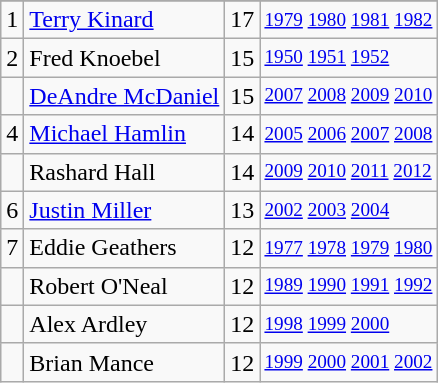<table class="wikitable">
<tr>
</tr>
<tr>
<td>1</td>
<td><a href='#'>Terry Kinard</a></td>
<td>17</td>
<td style="font-size:80%;"><a href='#'>1979</a> <a href='#'>1980</a> <a href='#'>1981</a> <a href='#'>1982</a></td>
</tr>
<tr>
<td>2</td>
<td>Fred Knoebel</td>
<td>15</td>
<td style="font-size:80%;"><a href='#'>1950</a> <a href='#'>1951</a> <a href='#'>1952</a></td>
</tr>
<tr>
<td></td>
<td><a href='#'>DeAndre McDaniel</a></td>
<td>15</td>
<td style="font-size:80%;"><a href='#'>2007</a> <a href='#'>2008</a> <a href='#'>2009</a> <a href='#'>2010</a></td>
</tr>
<tr>
<td>4</td>
<td><a href='#'>Michael Hamlin</a></td>
<td>14</td>
<td style="font-size:80%;"><a href='#'>2005</a> <a href='#'>2006</a> <a href='#'>2007</a> <a href='#'>2008</a></td>
</tr>
<tr>
<td></td>
<td>Rashard Hall</td>
<td>14</td>
<td style="font-size:80%;"><a href='#'>2009</a> <a href='#'>2010</a> <a href='#'>2011</a> <a href='#'>2012</a></td>
</tr>
<tr>
<td>6</td>
<td><a href='#'>Justin Miller</a></td>
<td>13</td>
<td style="font-size:80%;"><a href='#'>2002</a> <a href='#'>2003</a> <a href='#'>2004</a></td>
</tr>
<tr>
<td>7</td>
<td>Eddie Geathers</td>
<td>12</td>
<td style="font-size:80%;"><a href='#'>1977</a> <a href='#'>1978</a> <a href='#'>1979</a> <a href='#'>1980</a></td>
</tr>
<tr>
<td></td>
<td>Robert O'Neal</td>
<td>12</td>
<td style="font-size:80%;"><a href='#'>1989</a> <a href='#'>1990</a> <a href='#'>1991</a> <a href='#'>1992</a></td>
</tr>
<tr>
<td></td>
<td>Alex Ardley</td>
<td>12</td>
<td style="font-size:80%;"><a href='#'>1998</a> <a href='#'>1999</a> <a href='#'>2000</a></td>
</tr>
<tr>
<td></td>
<td>Brian Mance</td>
<td>12</td>
<td style="font-size:80%;"><a href='#'>1999</a> <a href='#'>2000</a> <a href='#'>2001</a> <a href='#'>2002</a></td>
</tr>
</table>
